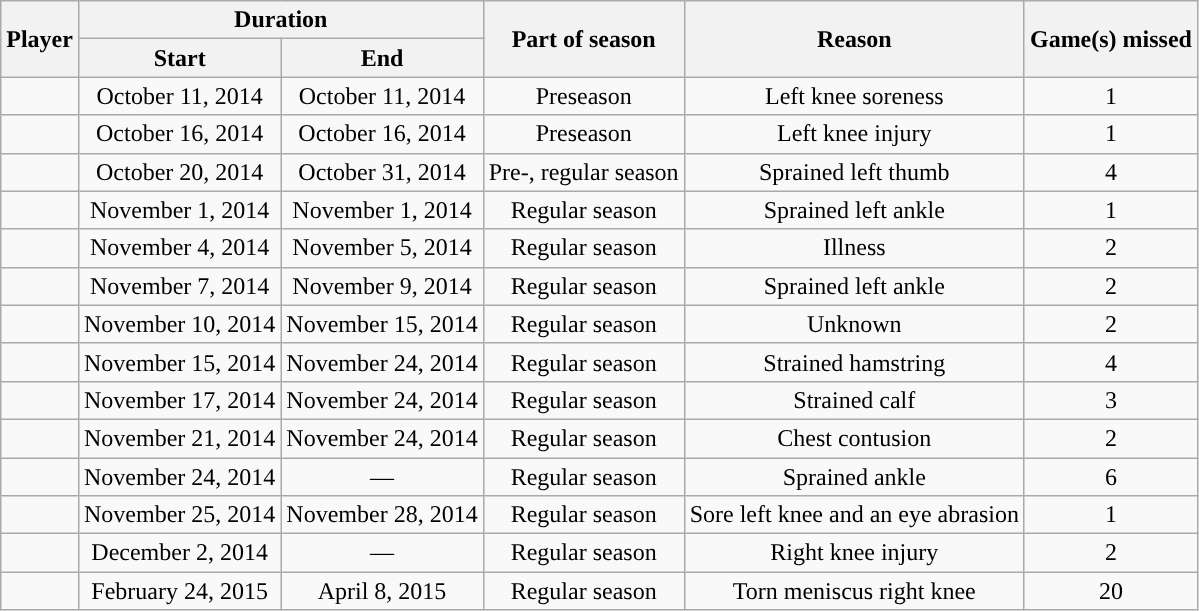<table class="wikitable sortable collapsible collapsed" style="text-align:center;">
<tr>
<th rowspan="2">Player</th>
<th colspan="2">Duration</th>
<th rowspan="2">Part of season</th>
<th rowspan="2">Reason</th>
<th rowspan="2">Game(s) missed</th>
</tr>
<tr>
<th>Start</th>
<th>End</th>
</tr>
<tr>
<td></td>
<td>October 11, 2014</td>
<td>October 11, 2014</td>
<td>Preseason</td>
<td>Left knee soreness</td>
<td>1</td>
</tr>
<tr>
<td></td>
<td>October 16, 2014</td>
<td>October 16, 2014</td>
<td>Preseason</td>
<td>Left knee injury</td>
<td>1</td>
</tr>
<tr>
<td></td>
<td>October 20, 2014</td>
<td>October 31, 2014</td>
<td>Pre-, regular season</td>
<td>Sprained left thumb</td>
<td>4</td>
</tr>
<tr>
<td></td>
<td>November 1, 2014</td>
<td>November 1, 2014</td>
<td>Regular season</td>
<td>Sprained left ankle</td>
<td>1</td>
</tr>
<tr>
<td></td>
<td>November 4, 2014</td>
<td>November 5, 2014</td>
<td>Regular season</td>
<td>Illness</td>
<td>2</td>
</tr>
<tr>
<td></td>
<td>November 7, 2014</td>
<td>November 9, 2014</td>
<td>Regular season</td>
<td>Sprained left ankle</td>
<td>2</td>
</tr>
<tr>
<td></td>
<td>November 10, 2014</td>
<td>November 15, 2014</td>
<td>Regular season</td>
<td>Unknown</td>
<td>2</td>
</tr>
<tr>
<td></td>
<td>November 15, 2014</td>
<td>November 24, 2014</td>
<td>Regular season</td>
<td>Strained hamstring</td>
<td>4</td>
</tr>
<tr>
<td></td>
<td>November 17, 2014</td>
<td>November 24, 2014</td>
<td>Regular season</td>
<td>Strained calf</td>
<td>3</td>
</tr>
<tr>
<td></td>
<td>November 21, 2014</td>
<td>November 24, 2014</td>
<td>Regular season</td>
<td>Chest contusion</td>
<td>2</td>
</tr>
<tr>
<td></td>
<td>November 24, 2014</td>
<td>—</td>
<td>Regular season</td>
<td>Sprained ankle</td>
<td>6</td>
</tr>
<tr>
<td></td>
<td>November 25, 2014</td>
<td>November 28, 2014</td>
<td>Regular season</td>
<td>Sore left knee and an eye abrasion</td>
<td>1</td>
</tr>
<tr>
<td></td>
<td>December 2, 2014</td>
<td>—</td>
<td>Regular season</td>
<td>Right knee injury</td>
<td>2</td>
</tr>
<tr>
<td></td>
<td>February 24, 2015</td>
<td>April 8, 2015</td>
<td>Regular season</td>
<td>Torn meniscus right knee</td>
<td>20</td>
</tr>
</table>
